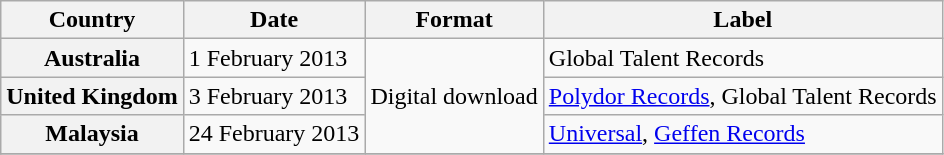<table class="wikitable plainrowheaders">
<tr>
<th scope="col">Country</th>
<th scope="col">Date</th>
<th scope="col">Format</th>
<th scope="col">Label</th>
</tr>
<tr>
<th scope="row">Australia</th>
<td>1 February 2013</td>
<td rowspan="3">Digital download</td>
<td>Global Talent Records</td>
</tr>
<tr>
<th scope="row">United Kingdom</th>
<td>3 February 2013</td>
<td><a href='#'>Polydor Records</a>, Global Talent Records</td>
</tr>
<tr>
<th scope="row">Malaysia</th>
<td>24 February 2013</td>
<td><a href='#'>Universal</a>, <a href='#'>Geffen Records</a></td>
</tr>
<tr>
</tr>
</table>
